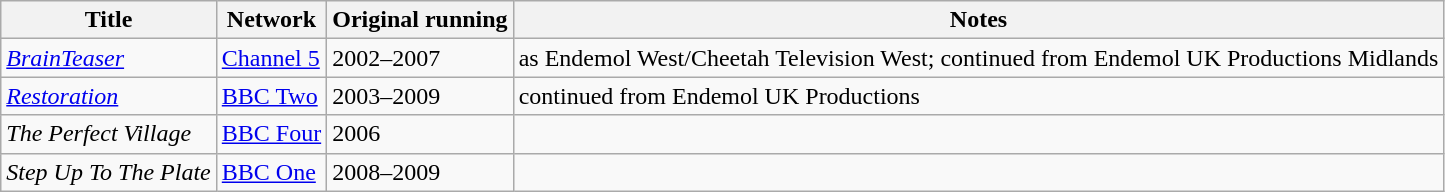<table class="wikitable sortable">
<tr>
<th>Title</th>
<th>Network</th>
<th>Original running</th>
<th>Notes</th>
</tr>
<tr>
<td><em><a href='#'>BrainTeaser</a></em></td>
<td><a href='#'>Channel 5</a></td>
<td>2002–2007</td>
<td>as Endemol West/Cheetah Television West; continued from Endemol UK Productions Midlands</td>
</tr>
<tr>
<td><em><a href='#'>Restoration</a></em></td>
<td><a href='#'>BBC Two</a></td>
<td>2003–2009</td>
<td>continued from Endemol UK Productions</td>
</tr>
<tr>
<td><em>The Perfect Village</em></td>
<td><a href='#'>BBC Four</a></td>
<td>2006</td>
<td></td>
</tr>
<tr>
<td><em>Step Up To The Plate</em></td>
<td><a href='#'>BBC One</a></td>
<td>2008–2009</td>
<td></td>
</tr>
</table>
